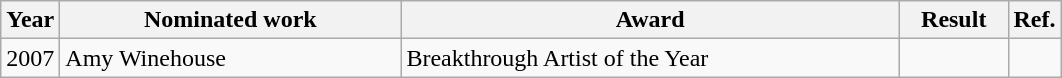<table class="wikitable">
<tr>
<th>Year</th>
<th width="220">Nominated work</th>
<th width="325">Award</th>
<th width="65">Result</th>
<th>Ref.</th>
</tr>
<tr>
<td align="center">2007</td>
<td>Amy Winehouse</td>
<td>Breakthrough Artist of the Year</td>
<td></td>
<td align="center"></td>
</tr>
</table>
